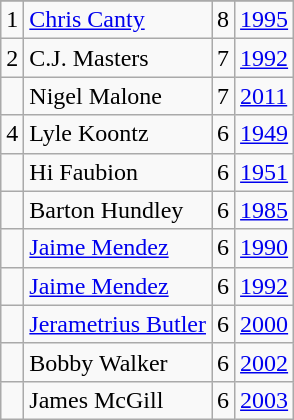<table class="wikitable">
<tr>
</tr>
<tr>
<td>1</td>
<td><a href='#'>Chris Canty</a></td>
<td>8</td>
<td><a href='#'>1995</a></td>
</tr>
<tr>
<td>2</td>
<td>C.J. Masters</td>
<td>7</td>
<td><a href='#'>1992</a></td>
</tr>
<tr>
<td></td>
<td>Nigel Malone</td>
<td>7</td>
<td><a href='#'>2011</a></td>
</tr>
<tr>
<td>4</td>
<td>Lyle Koontz</td>
<td>6</td>
<td><a href='#'>1949</a></td>
</tr>
<tr>
<td></td>
<td>Hi Faubion</td>
<td>6</td>
<td><a href='#'>1951</a></td>
</tr>
<tr>
<td></td>
<td>Barton Hundley</td>
<td>6</td>
<td><a href='#'>1985</a></td>
</tr>
<tr>
<td></td>
<td><a href='#'>Jaime Mendez</a></td>
<td>6</td>
<td><a href='#'>1990</a></td>
</tr>
<tr>
<td></td>
<td><a href='#'>Jaime Mendez</a></td>
<td>6</td>
<td><a href='#'>1992</a></td>
</tr>
<tr>
<td></td>
<td><a href='#'>Jerametrius Butler</a></td>
<td>6</td>
<td><a href='#'>2000</a></td>
</tr>
<tr>
<td></td>
<td>Bobby Walker</td>
<td>6</td>
<td><a href='#'>2002</a></td>
</tr>
<tr>
<td></td>
<td>James McGill</td>
<td>6</td>
<td><a href='#'>2003</a></td>
</tr>
</table>
